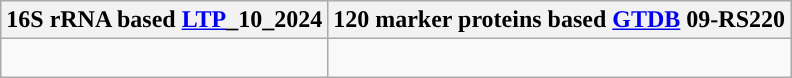<table class="wikitable">
<tr>
<th colspan=1>16S rRNA based <a href='#'>LTP</a>_10_2024</th>
<th colspan=1>120 marker proteins based <a href='#'>GTDB</a> 09-RS220</th>
</tr>
<tr>
<td style="vertical-align:top"><br></td>
<td><br></td>
</tr>
</table>
